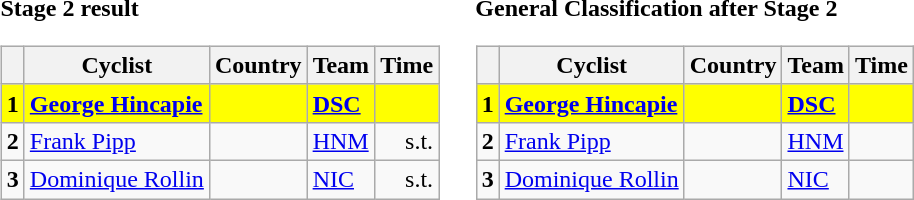<table>
<tr>
<td><strong>Stage 2 result</strong><br><table class="wikitable">
<tr>
<th></th>
<th>Cyclist</th>
<th>Country</th>
<th>Team</th>
<th>Time</th>
</tr>
<tr style="background:yellow;">
<td><strong>1</strong></td>
<td><strong><a href='#'>George Hincapie</a></strong></td>
<td><strong></strong></td>
<td><strong><a href='#'>DSC</a></strong></td>
<td align=right></td>
</tr>
<tr>
<td><strong>2</strong></td>
<td><a href='#'>Frank Pipp</a></td>
<td></td>
<td><a href='#'>HNM</a></td>
<td align=right>s.t.</td>
</tr>
<tr>
<td><strong>3</strong></td>
<td><a href='#'>Dominique Rollin</a></td>
<td></td>
<td><a href='#'>NIC</a></td>
<td align=right>s.t.</td>
</tr>
</table>
</td>
<td></td>
<td><strong>General Classification after Stage 2</strong><br><table class="wikitable">
<tr>
<th></th>
<th>Cyclist</th>
<th>Country</th>
<th>Team</th>
<th>Time</th>
</tr>
<tr style="background:yellow;">
<td><strong>1</strong></td>
<td><strong><a href='#'>George Hincapie</a></strong></td>
<td><strong></strong></td>
<td><strong><a href='#'>DSC</a></strong></td>
<td align=right></td>
</tr>
<tr>
<td><strong>2</strong></td>
<td><a href='#'>Frank Pipp</a></td>
<td></td>
<td><a href='#'>HNM</a></td>
<td align=right></td>
</tr>
<tr>
<td><strong>3</strong></td>
<td><a href='#'>Dominique Rollin</a></td>
<td></td>
<td><a href='#'>NIC</a></td>
<td align=right></td>
</tr>
</table>
</td>
</tr>
</table>
